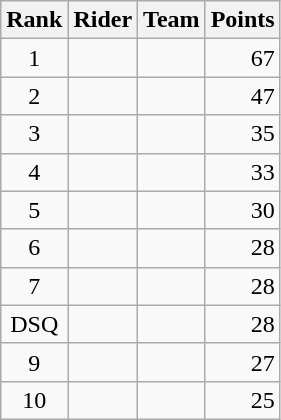<table class="wikitable">
<tr>
<th scope="col">Rank</th>
<th scope="col">Rider</th>
<th scope="col">Team</th>
<th scope="col">Points</th>
</tr>
<tr>
<td style="text-align:center;">1</td>
<td> </td>
<td></td>
<td style="text-align:right;">67</td>
</tr>
<tr>
<td style="text-align:center;">2</td>
<td> </td>
<td></td>
<td style="text-align:right;">47</td>
</tr>
<tr>
<td style="text-align:center;">3</td>
<td>   </td>
<td></td>
<td style="text-align:right;">35</td>
</tr>
<tr>
<td style="text-align:center;">4</td>
<td></td>
<td></td>
<td style="text-align:right;">33</td>
</tr>
<tr>
<td style="text-align:center;">5</td>
<td></td>
<td></td>
<td style="text-align:right;">30</td>
</tr>
<tr>
<td style="text-align:center;">6</td>
<td></td>
<td></td>
<td style="text-align:right;">28</td>
</tr>
<tr>
<td style="text-align:center;">7</td>
<td></td>
<td></td>
<td style="text-align:right;">28</td>
</tr>
<tr>
<td style="text-align:center;">DSQ</td>
<td><s></s></td>
<td></td>
<td style="text-align:right;">28</td>
</tr>
<tr>
<td style="text-align:center;">9</td>
<td> </td>
<td></td>
<td style="text-align:right;">27</td>
</tr>
<tr>
<td style="text-align:center;">10</td>
<td></td>
<td></td>
<td style="text-align:right;">25</td>
</tr>
</table>
